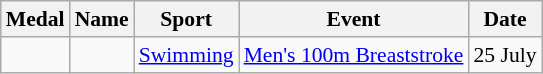<table class="wikitable sortable" style="font-size:90%">
<tr>
<th>Medal</th>
<th>Name</th>
<th>Sport</th>
<th>Event</th>
<th>Date</th>
</tr>
<tr>
<td></td>
<td></td>
<td><a href='#'>Swimming</a></td>
<td><a href='#'>Men's 100m Breaststroke</a></td>
<td>25 July</td>
</tr>
</table>
